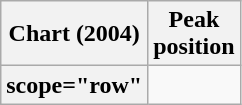<table class="wikitable plainrowheaders sortable">
<tr>
<th scope="col">Chart (2004)</th>
<th scope="col">Peak<br>position</th>
</tr>
<tr>
<th>scope="row" </th>
</tr>
</table>
